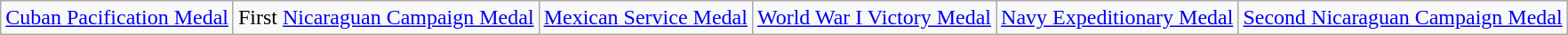<table class="wikitable" style="margin:1em auto; text-align:center;">
<tr>
<td><a href='#'>Cuban Pacification Medal</a></td>
<td>First <a href='#'>Nicaraguan Campaign Medal</a></td>
<td><a href='#'>Mexican Service Medal</a></td>
<td><a href='#'>World War I Victory Medal</a></td>
<td><a href='#'>Navy Expeditionary Medal</a></td>
<td><a href='#'>Second Nicaraguan Campaign Medal</a></td>
</tr>
</table>
